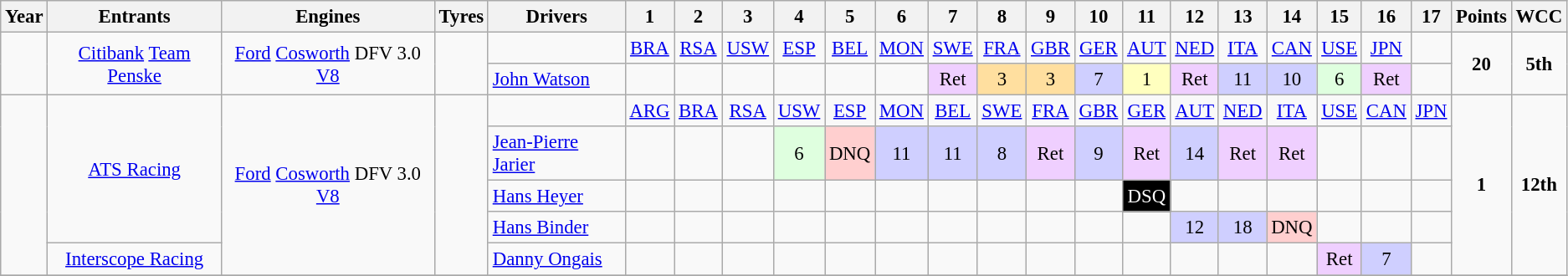<table class="wikitable" style="text-align:center; font-size:95%">
<tr>
<th>Year</th>
<th>Entrants</th>
<th>Engines</th>
<th>Tyres</th>
<th>Drivers</th>
<th>1</th>
<th>2</th>
<th>3</th>
<th>4</th>
<th>5</th>
<th>6</th>
<th>7</th>
<th>8</th>
<th>9</th>
<th>10</th>
<th>11</th>
<th>12</th>
<th>13</th>
<th>14</th>
<th>15</th>
<th>16</th>
<th>17</th>
<th>Points</th>
<th>WCC</th>
</tr>
<tr>
<td rowspan="2"></td>
<td rowspan="2"><a href='#'>Citibank</a> <a href='#'>Team Penske</a></td>
<td rowspan="2"><a href='#'>Ford</a> <a href='#'>Cosworth</a> DFV 3.0 <a href='#'>V8</a></td>
<td rowspan="2"></td>
<td></td>
<td><a href='#'>BRA</a></td>
<td><a href='#'>RSA</a></td>
<td><a href='#'>USW</a></td>
<td><a href='#'>ESP</a></td>
<td><a href='#'>BEL</a></td>
<td><a href='#'>MON</a></td>
<td><a href='#'>SWE</a></td>
<td><a href='#'>FRA</a></td>
<td><a href='#'>GBR</a></td>
<td><a href='#'>GER</a></td>
<td><a href='#'>AUT</a></td>
<td><a href='#'>NED</a></td>
<td><a href='#'>ITA</a></td>
<td><a href='#'>CAN</a></td>
<td><a href='#'>USE</a></td>
<td><a href='#'>JPN</a></td>
<td></td>
<td rowspan="2"><strong>20</strong></td>
<td rowspan="2"><strong>5th</strong></td>
</tr>
<tr>
<td align="left"><a href='#'>John Watson</a></td>
<td></td>
<td></td>
<td></td>
<td></td>
<td></td>
<td></td>
<td style="background:#efcfff;">Ret</td>
<td style="background:#FFDF9F;">3</td>
<td style="background:#FFDF9F;">3</td>
<td style="background:#cfcfff;">7</td>
<td style="background:#FFFFBF;">1</td>
<td style="background:#efcfff;">Ret</td>
<td style="background:#cfcfff;">11</td>
<td style="background:#cfcfff;">10</td>
<td style="background:#dfffdf;">6</td>
<td style="background:#efcfff;">Ret</td>
<td></td>
</tr>
<tr>
<td rowspan="5"></td>
<td rowspan="4"><a href='#'>ATS Racing</a></td>
<td rowspan="5"><a href='#'>Ford</a> <a href='#'>Cosworth</a> DFV 3.0 <a href='#'>V8</a></td>
<td rowspan="5"></td>
<td></td>
<td><a href='#'>ARG</a></td>
<td><a href='#'>BRA</a></td>
<td><a href='#'>RSA</a></td>
<td><a href='#'>USW</a></td>
<td><a href='#'>ESP</a></td>
<td><a href='#'>MON</a></td>
<td><a href='#'>BEL</a></td>
<td><a href='#'>SWE</a></td>
<td><a href='#'>FRA</a></td>
<td><a href='#'>GBR</a></td>
<td><a href='#'>GER</a></td>
<td><a href='#'>AUT</a></td>
<td><a href='#'>NED</a></td>
<td><a href='#'>ITA</a></td>
<td><a href='#'>USE</a></td>
<td><a href='#'>CAN</a></td>
<td><a href='#'>JPN</a></td>
<td rowspan="5"><strong>1</strong></td>
<td rowspan="5"><strong>12th</strong></td>
</tr>
<tr>
<td align="left"><a href='#'>Jean-Pierre Jarier</a></td>
<td></td>
<td></td>
<td></td>
<td style="background:#dfffdf;">6</td>
<td style="background:#FFCFCF;">DNQ</td>
<td style="background:#cfcfff;">11</td>
<td style="background:#cfcfff;">11</td>
<td style="background:#cfcfff;">8</td>
<td style="background:#efcfff;">Ret</td>
<td style="background:#cfcfff;">9</td>
<td style="background:#efcfff;">Ret</td>
<td style="background:#cfcfff;">14</td>
<td style="background:#efcfff;">Ret</td>
<td style="background:#efcfff;">Ret</td>
<td></td>
<td></td>
<td></td>
</tr>
<tr>
<td align="left"><a href='#'>Hans Heyer</a></td>
<td></td>
<td></td>
<td></td>
<td></td>
<td></td>
<td></td>
<td></td>
<td></td>
<td></td>
<td></td>
<td style="background:#000000; color:#ffffff">DSQ</td>
<td></td>
<td></td>
<td></td>
<td></td>
<td></td>
<td></td>
</tr>
<tr>
<td align="left"><a href='#'>Hans Binder</a></td>
<td></td>
<td></td>
<td></td>
<td></td>
<td></td>
<td></td>
<td></td>
<td></td>
<td></td>
<td></td>
<td></td>
<td style="background:#cfcfff;">12</td>
<td style="background:#cfcfff;">18</td>
<td style="background:#FFCFCF;">DNQ</td>
<td></td>
<td></td>
<td></td>
</tr>
<tr>
<td><a href='#'>Interscope Racing</a></td>
<td align="left"><a href='#'>Danny Ongais</a></td>
<td></td>
<td></td>
<td></td>
<td></td>
<td></td>
<td></td>
<td></td>
<td></td>
<td></td>
<td></td>
<td></td>
<td></td>
<td></td>
<td></td>
<td style="background:#efcfff;">Ret</td>
<td style="background:#cfcfff;">7</td>
<td></td>
</tr>
<tr>
</tr>
</table>
